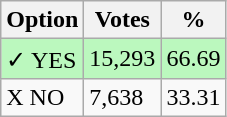<table class="wikitable">
<tr>
<th>Option</th>
<th>Votes</th>
<th>%</th>
</tr>
<tr>
<td style=background:#bbf8be>✓ YES</td>
<td style=background:#bbf8be>15,293</td>
<td style=background:#bbf8be>66.69</td>
</tr>
<tr>
<td>X NO</td>
<td>7,638</td>
<td>33.31</td>
</tr>
</table>
